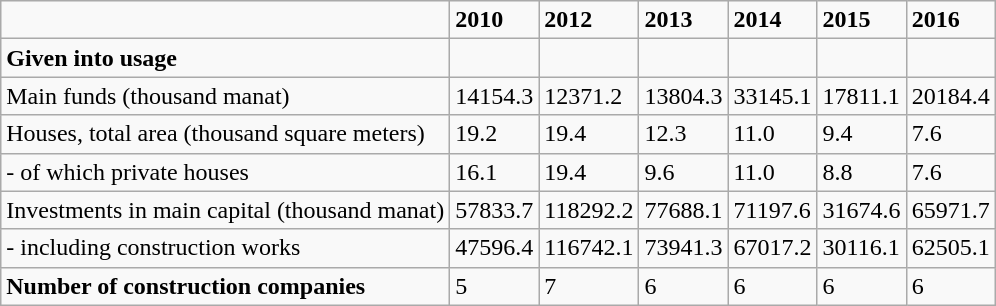<table class="wikitable">
<tr>
<td></td>
<td><strong>2010</strong></td>
<td><strong>2012</strong></td>
<td><strong>2013</strong></td>
<td><strong>2014</strong></td>
<td><strong>2015</strong></td>
<td><strong>2016</strong></td>
</tr>
<tr>
<td><strong>Given into usage</strong></td>
<td></td>
<td></td>
<td></td>
<td></td>
<td></td>
<td></td>
</tr>
<tr>
<td>Main funds (thousand manat)</td>
<td>14154.3</td>
<td>12371.2</td>
<td>13804.3</td>
<td>33145.1</td>
<td>17811.1</td>
<td>20184.4</td>
</tr>
<tr>
<td>Houses, total area (thousand square meters)</td>
<td>19.2</td>
<td>19.4</td>
<td>12.3</td>
<td>11.0</td>
<td>9.4</td>
<td>7.6</td>
</tr>
<tr>
<td>- of which private houses</td>
<td>16.1</td>
<td>19.4</td>
<td>9.6</td>
<td>11.0</td>
<td>8.8</td>
<td>7.6</td>
</tr>
<tr>
<td>Investments in main capital (thousand manat)</td>
<td>57833.7</td>
<td>118292.2</td>
<td>77688.1</td>
<td>71197.6</td>
<td>31674.6</td>
<td>65971.7</td>
</tr>
<tr>
<td>- including construction works</td>
<td>47596.4</td>
<td>116742.1</td>
<td>73941.3</td>
<td>67017.2</td>
<td>30116.1</td>
<td>62505.1</td>
</tr>
<tr>
<td><strong>Number of construction companies</strong></td>
<td>5</td>
<td>7</td>
<td>6</td>
<td>6</td>
<td>6</td>
<td>6</td>
</tr>
</table>
